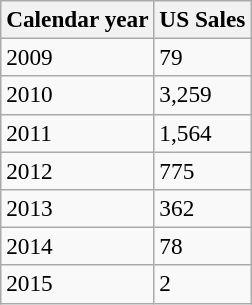<table class=wikitable style="font-size:97%">
<tr>
<th>Calendar year</th>
<th>US Sales</th>
</tr>
<tr>
<td>2009</td>
<td>79</td>
</tr>
<tr>
<td>2010</td>
<td>3,259</td>
</tr>
<tr>
<td>2011</td>
<td>1,564</td>
</tr>
<tr>
<td>2012</td>
<td>775</td>
</tr>
<tr>
<td>2013</td>
<td>362</td>
</tr>
<tr>
<td>2014</td>
<td>78</td>
</tr>
<tr>
<td>2015</td>
<td>2</td>
</tr>
</table>
